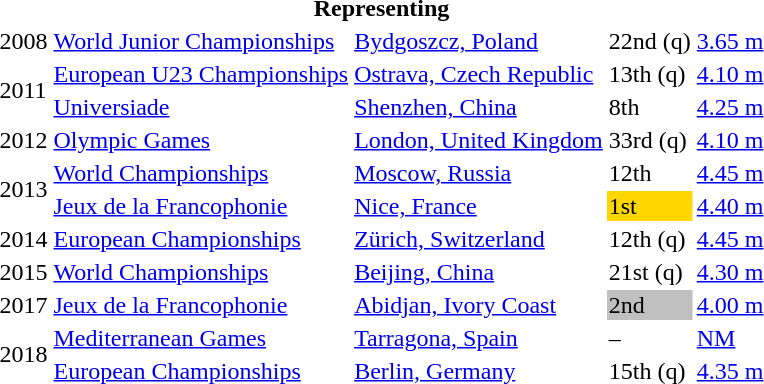<table>
<tr>
<th colspan="6">Representing </th>
</tr>
<tr>
<td>2008</td>
<td><a href='#'>World Junior Championships</a></td>
<td><a href='#'>Bydgoszcz, Poland</a></td>
<td>22nd (q)</td>
<td><a href='#'>3.65 m</a></td>
</tr>
<tr>
<td rowspan=2>2011</td>
<td><a href='#'>European U23 Championships</a></td>
<td><a href='#'>Ostrava, Czech Republic</a></td>
<td>13th (q)</td>
<td><a href='#'>4.10 m</a></td>
</tr>
<tr>
<td><a href='#'>Universiade</a></td>
<td><a href='#'>Shenzhen, China</a></td>
<td>8th</td>
<td><a href='#'>4.25 m</a></td>
</tr>
<tr>
<td>2012</td>
<td><a href='#'>Olympic Games</a></td>
<td><a href='#'>London, United Kingdom</a></td>
<td>33rd (q)</td>
<td><a href='#'>4.10 m</a></td>
</tr>
<tr>
<td rowspan=2>2013</td>
<td><a href='#'>World Championships</a></td>
<td><a href='#'>Moscow, Russia</a></td>
<td>12th</td>
<td><a href='#'>4.45 m</a></td>
</tr>
<tr>
<td><a href='#'>Jeux de la Francophonie</a></td>
<td><a href='#'>Nice, France</a></td>
<td bgcolor=gold>1st</td>
<td><a href='#'>4.40 m</a></td>
</tr>
<tr>
<td>2014</td>
<td><a href='#'>European Championships</a></td>
<td><a href='#'>Zürich, Switzerland</a></td>
<td>12th (q)</td>
<td><a href='#'>4.45 m</a></td>
</tr>
<tr>
<td>2015</td>
<td><a href='#'>World Championships</a></td>
<td><a href='#'>Beijing, China</a></td>
<td>21st (q)</td>
<td><a href='#'>4.30 m</a></td>
</tr>
<tr>
<td>2017</td>
<td><a href='#'>Jeux de la Francophonie</a></td>
<td><a href='#'>Abidjan, Ivory Coast</a></td>
<td bgcolor=silver>2nd</td>
<td><a href='#'>4.00 m</a></td>
</tr>
<tr>
<td rowspan=2>2018</td>
<td><a href='#'>Mediterranean Games</a></td>
<td><a href='#'>Tarragona, Spain</a></td>
<td>–</td>
<td><a href='#'>NM</a></td>
</tr>
<tr>
<td><a href='#'>European Championships</a></td>
<td><a href='#'>Berlin, Germany</a></td>
<td>15th (q)</td>
<td><a href='#'>4.35 m</a></td>
</tr>
</table>
